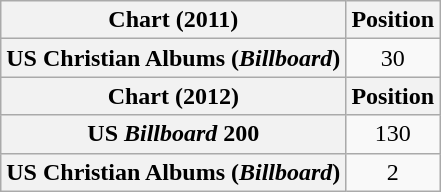<table class="wikitable plainrowheaders" style="text-align:center">
<tr>
<th scope="col">Chart (2011)</th>
<th scope="col">Position</th>
</tr>
<tr>
<th scope="row">US Christian Albums (<em>Billboard</em>)</th>
<td>30</td>
</tr>
<tr>
<th scope="col">Chart (2012)</th>
<th scope="col">Position</th>
</tr>
<tr>
<th scope="row">US <em>Billboard</em> 200</th>
<td>130</td>
</tr>
<tr>
<th scope="row">US Christian Albums (<em>Billboard</em>)</th>
<td>2</td>
</tr>
</table>
